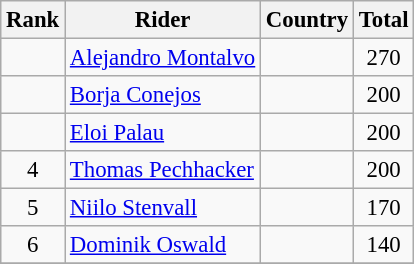<table class="wikitable sortable" style="font-size:95%; text-align:center;">
<tr>
<th>Rank</th>
<th>Rider</th>
<th>Country</th>
<th>Total</th>
</tr>
<tr>
<td></td>
<td align=left><a href='#'>Alejandro Montalvo</a></td>
<td align=left></td>
<td>270</td>
</tr>
<tr>
<td></td>
<td align=left><a href='#'>Borja Conejos</a></td>
<td align=left></td>
<td>200</td>
</tr>
<tr>
<td></td>
<td align=left><a href='#'>Eloi Palau</a></td>
<td align=left></td>
<td>200</td>
</tr>
<tr>
<td>4</td>
<td align=left><a href='#'>Thomas Pechhacker</a></td>
<td align=left></td>
<td>200</td>
</tr>
<tr>
<td>5</td>
<td align=left><a href='#'>Niilo Stenvall</a></td>
<td align=left></td>
<td>170</td>
</tr>
<tr>
<td>6</td>
<td align=left><a href='#'>Dominik Oswald</a></td>
<td align=left></td>
<td>140</td>
</tr>
<tr>
</tr>
</table>
